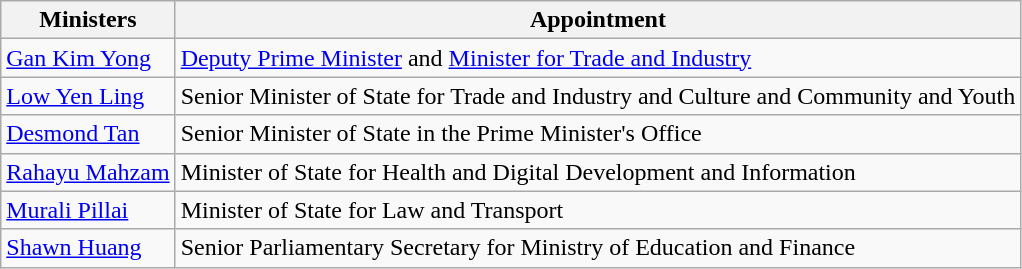<table class="wikitable">
<tr>
<th>Ministers</th>
<th>Appointment</th>
</tr>
<tr>
<td><a href='#'>Gan Kim Yong</a></td>
<td><a href='#'>Deputy Prime Minister</a> and <a href='#'>Minister for Trade and Industry</a></td>
</tr>
<tr>
<td><a href='#'>Low Yen Ling</a></td>
<td>Senior Minister of State for Trade and Industry and Culture and Community and Youth</td>
</tr>
<tr>
<td><a href='#'>Desmond Tan</a></td>
<td>Senior Minister of State in the Prime Minister's Office</td>
</tr>
<tr>
<td><a href='#'>Rahayu Mahzam</a></td>
<td>Minister of State for Health and Digital Development and Information</td>
</tr>
<tr>
<td><a href='#'>Murali Pillai</a></td>
<td>Minister of State for Law and Transport</td>
</tr>
<tr>
<td><a href='#'>Shawn Huang</a></td>
<td>Senior Parliamentary Secretary  for Ministry of Education and Finance</td>
</tr>
</table>
